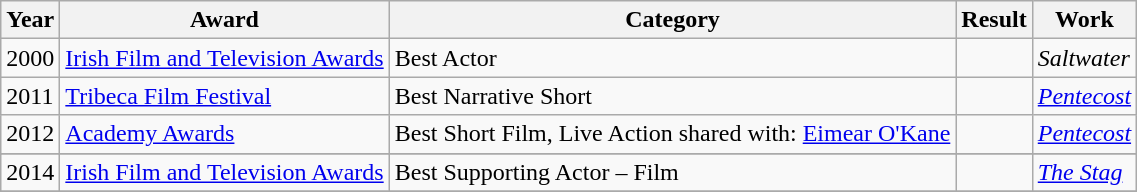<table class="wikitable sortable">
<tr>
<th>Year</th>
<th>Award</th>
<th>Category</th>
<th>Result</th>
<th>Work</th>
</tr>
<tr>
<td>2000</td>
<td><a href='#'>Irish Film and Television Awards</a></td>
<td>Best Actor</td>
<td></td>
<td><em>Saltwater</em></td>
</tr>
<tr>
<td>2011</td>
<td><a href='#'>Tribeca Film Festival</a></td>
<td>Best Narrative Short</td>
<td></td>
<td><em><a href='#'>Pentecost</a></em></td>
</tr>
<tr>
<td>2012</td>
<td><a href='#'>Academy Awards</a></td>
<td>Best Short Film, Live Action shared with: <a href='#'>Eimear O'Kane</a></td>
<td></td>
<td><em><a href='#'>Pentecost</a></em></td>
</tr>
<tr>
</tr>
<tr>
<td>2014</td>
<td><a href='#'>Irish Film and Television Awards</a></td>
<td>Best Supporting Actor – Film</td>
<td></td>
<td><em><a href='#'>The Stag</a></em></td>
</tr>
<tr>
</tr>
</table>
